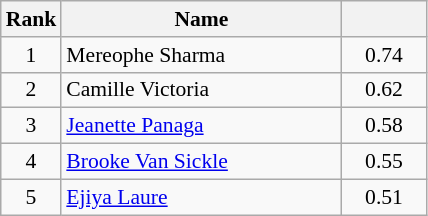<table class="wikitable" style="font-size:90%">
<tr>
<th width=30>Rank</th>
<th width=180>Name</th>
<th width=50></th>
</tr>
<tr>
<td style="text-align:center">1</td>
<td>Mereophe Sharma</td>
<td style="text-align:center">0.74</td>
</tr>
<tr>
<td style="text-align:center">2</td>
<td>Camille Victoria</td>
<td style="text-align:center">0.62</td>
</tr>
<tr>
<td style="text-align:center">3</td>
<td><a href='#'>Jeanette Panaga</a></td>
<td style="text-align:center">0.58</td>
</tr>
<tr>
<td style="text-align:center">4</td>
<td><a href='#'>Brooke Van Sickle</a></td>
<td style="text-align:center">0.55</td>
</tr>
<tr>
<td style="text-align:center">5</td>
<td><a href='#'>Ejiya Laure</a></td>
<td style="text-align:center">0.51</td>
</tr>
</table>
